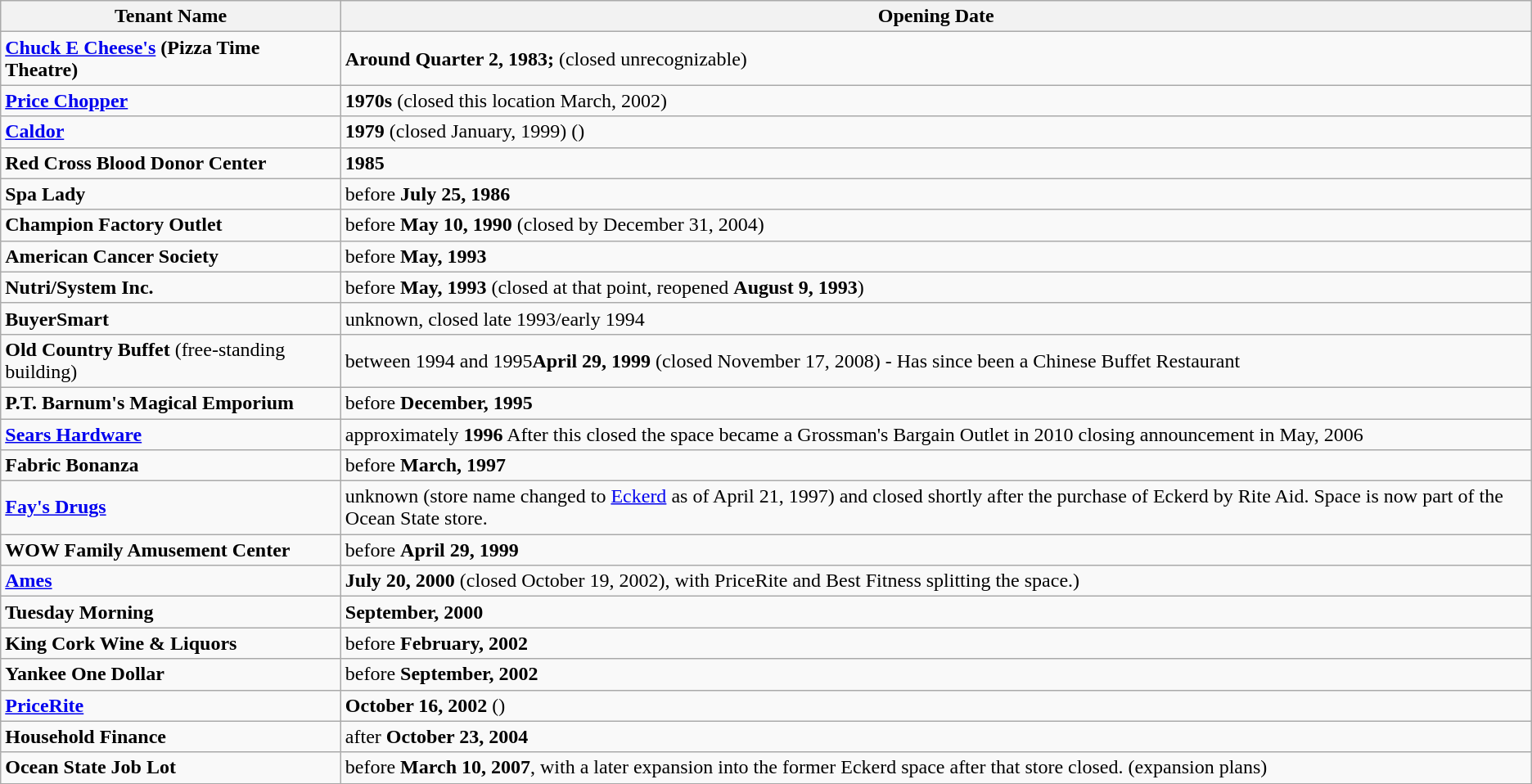<table class="wikitable" border="1">
<tr>
<th>Tenant Name</th>
<th>Opening Date</th>
</tr>
<tr>
<td><strong><a href='#'>Chuck E Cheese's</a> (Pizza Time Theatre)</strong></td>
<td><strong>Around Quarter 2, 1983;</strong> (closed unrecognizable)</td>
</tr>
<tr>
<td><strong><a href='#'>Price Chopper</a></strong></td>
<td><strong>1970s</strong> (closed this location March, 2002)</td>
</tr>
<tr>
<td><strong><a href='#'>Caldor</a></strong></td>
<td><strong>1979</strong> (closed January, 1999) ()</td>
</tr>
<tr>
<td><strong>Red Cross Blood Donor Center</strong></td>
<td><strong>1985</strong></td>
</tr>
<tr>
<td><strong>Spa Lady</strong></td>
<td>before <strong>July 25, 1986</strong></td>
</tr>
<tr>
<td><strong>Champion Factory Outlet</strong></td>
<td>before <strong>May 10, 1990</strong> (closed by December 31, 2004)</td>
</tr>
<tr>
<td><strong>American Cancer Society</strong></td>
<td>before <strong>May, 1993</strong></td>
</tr>
<tr>
<td><strong>Nutri/System Inc.</strong></td>
<td>before <strong>May, 1993</strong> (closed at that point, reopened <strong>August 9, 1993</strong>)</td>
</tr>
<tr>
<td><strong>BuyerSmart</strong></td>
<td>unknown, closed late 1993/early 1994</td>
</tr>
<tr>
<td><strong>Old Country Buffet</strong> (free-standing building)</td>
<td>between 1994 and 1995<strong>April 29, 1999</strong> (closed November 17, 2008) - Has since been a Chinese Buffet Restaurant </td>
</tr>
<tr>
<td><strong>P.T. Barnum's Magical Emporium</strong></td>
<td>before <strong>December, 1995</strong></td>
</tr>
<tr>
<td><strong><a href='#'>Sears Hardware</a></strong></td>
<td>approximately <strong>1996</strong> After this closed the space became a Grossman's Bargain Outlet in 2010  closing announcement in May, 2006</td>
</tr>
<tr>
<td><strong>Fabric Bonanza</strong></td>
<td>before <strong>March, 1997</strong></td>
</tr>
<tr>
<td><strong><a href='#'>Fay's Drugs</a></strong></td>
<td>unknown  (store name changed to <a href='#'>Eckerd</a> as of April 21, 1997) and closed shortly after the purchase of Eckerd by Rite Aid.  Space is now part of the Ocean State store.</td>
</tr>
<tr>
<td><strong>WOW Family Amusement Center</strong></td>
<td>before <strong>April 29, 1999</strong></td>
</tr>
<tr>
<td><strong><a href='#'>Ames</a></strong></td>
<td><strong>July 20, 2000</strong> (closed October 19, 2002), with PriceRite and Best Fitness splitting the space.)</td>
</tr>
<tr>
<td><strong>Tuesday Morning</strong></td>
<td><strong>September, 2000</strong></td>
</tr>
<tr>
<td><strong>King Cork Wine & Liquors</strong></td>
<td>before <strong>February, 2002</strong></td>
</tr>
<tr>
<td><strong>Yankee One Dollar</strong></td>
<td>before <strong>September, 2002</strong></td>
</tr>
<tr>
<td><strong><a href='#'>PriceRite</a></strong></td>
<td><strong>October 16, 2002</strong> ()</td>
</tr>
<tr>
<td><strong>Household Finance</strong></td>
<td>after <strong>October 23, 2004</strong></td>
</tr>
<tr>
<td><strong>Ocean State Job Lot</strong></td>
<td>before <strong>March 10, 2007</strong>, with a later expansion into the former Eckerd space after that store closed. (expansion plans)</td>
</tr>
</table>
